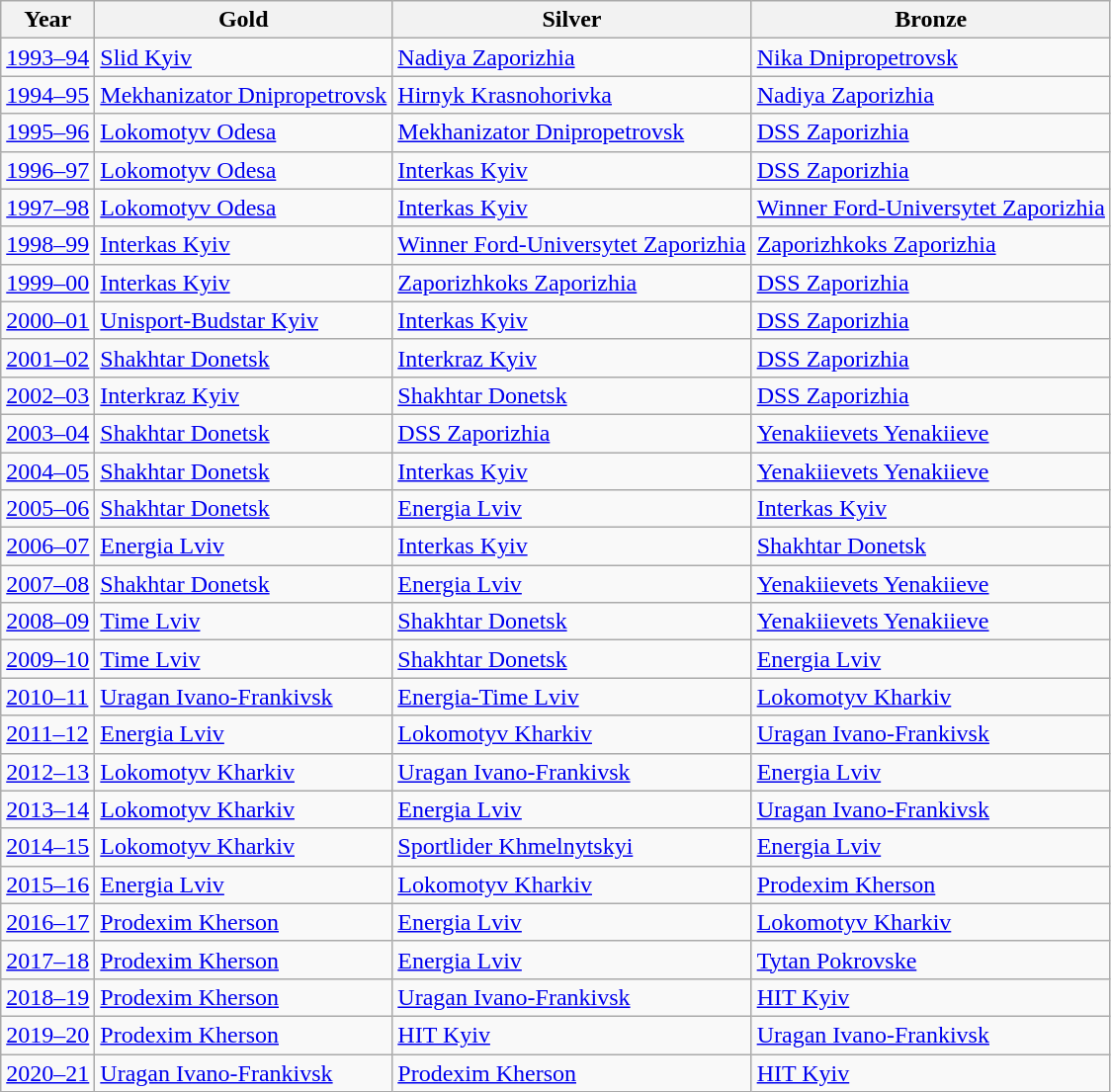<table class="wikitable">
<tr>
<th>Year</th>
<th>Gold</th>
<th>Silver</th>
<th>Bronze</th>
</tr>
<tr>
<td><a href='#'>1993–94</a></td>
<td><a href='#'>Slid Kyiv</a></td>
<td><a href='#'>Nadiya Zaporizhia</a></td>
<td><a href='#'>Nika Dnipropetrovsk</a></td>
</tr>
<tr>
<td><a href='#'>1994–95</a></td>
<td><a href='#'>Mekhanizator Dnipropetrovsk</a></td>
<td><a href='#'>Hirnyk Krasnohorivka</a></td>
<td><a href='#'>Nadiya Zaporizhia</a></td>
</tr>
<tr>
<td><a href='#'>1995–96</a></td>
<td><a href='#'>Lokomotyv Odesa</a></td>
<td><a href='#'>Mekhanizator Dnipropetrovsk</a></td>
<td><a href='#'>DSS Zaporizhia</a></td>
</tr>
<tr>
<td><a href='#'>1996–97</a></td>
<td><a href='#'>Lokomotyv Odesa</a></td>
<td><a href='#'>Interkas Kyiv</a></td>
<td><a href='#'>DSS Zaporizhia</a></td>
</tr>
<tr>
<td><a href='#'>1997–98</a></td>
<td><a href='#'>Lokomotyv Odesa</a></td>
<td><a href='#'>Interkas Kyiv</a></td>
<td><a href='#'>Winner Ford-Universytet Zaporizhia</a></td>
</tr>
<tr>
<td><a href='#'>1998–99</a></td>
<td><a href='#'>Interkas Kyiv</a></td>
<td><a href='#'>Winner Ford-Universytet Zaporizhia</a></td>
<td><a href='#'>Zaporizhkoks Zaporizhia</a></td>
</tr>
<tr>
<td><a href='#'>1999–00</a></td>
<td><a href='#'>Interkas Kyiv</a></td>
<td><a href='#'>Zaporizhkoks Zaporizhia</a></td>
<td><a href='#'>DSS Zaporizhia</a></td>
</tr>
<tr>
<td><a href='#'>2000–01</a></td>
<td><a href='#'>Unisport-Budstar Kyiv</a></td>
<td><a href='#'>Interkas Kyiv</a></td>
<td><a href='#'>DSS Zaporizhia</a></td>
</tr>
<tr>
<td><a href='#'>2001–02</a></td>
<td><a href='#'>Shakhtar Donetsk</a></td>
<td><a href='#'>Interkraz Kyiv</a></td>
<td><a href='#'>DSS Zaporizhia</a></td>
</tr>
<tr>
<td><a href='#'>2002–03</a></td>
<td><a href='#'>Interkraz Kyiv</a></td>
<td><a href='#'>Shakhtar Donetsk</a></td>
<td><a href='#'>DSS Zaporizhia</a></td>
</tr>
<tr>
<td><a href='#'>2003–04</a></td>
<td><a href='#'>Shakhtar Donetsk</a></td>
<td><a href='#'>DSS Zaporizhia</a></td>
<td><a href='#'>Yenakiievets Yenakiieve</a></td>
</tr>
<tr>
<td><a href='#'>2004–05</a></td>
<td><a href='#'>Shakhtar Donetsk</a></td>
<td><a href='#'>Interkas Kyiv</a></td>
<td><a href='#'>Yenakiievets Yenakiieve</a></td>
</tr>
<tr>
<td><a href='#'>2005–06</a></td>
<td><a href='#'>Shakhtar Donetsk</a></td>
<td><a href='#'>Energia Lviv</a></td>
<td><a href='#'>Interkas Kyiv</a></td>
</tr>
<tr>
<td><a href='#'>2006–07</a></td>
<td><a href='#'>Energia Lviv</a></td>
<td><a href='#'>Interkas Kyiv</a></td>
<td><a href='#'>Shakhtar Donetsk</a></td>
</tr>
<tr>
<td><a href='#'>2007–08</a></td>
<td><a href='#'>Shakhtar Donetsk</a></td>
<td><a href='#'>Energia Lviv</a></td>
<td><a href='#'>Yenakiievets Yenakiieve</a></td>
</tr>
<tr>
<td><a href='#'>2008–09</a></td>
<td><a href='#'>Time Lviv</a></td>
<td><a href='#'>Shakhtar Donetsk</a></td>
<td><a href='#'>Yenakiievets Yenakiieve</a></td>
</tr>
<tr>
<td><a href='#'>2009–10</a></td>
<td><a href='#'>Time Lviv</a></td>
<td><a href='#'>Shakhtar Donetsk</a></td>
<td><a href='#'>Energia Lviv</a></td>
</tr>
<tr>
<td><a href='#'>2010–11</a></td>
<td><a href='#'>Uragan Ivano-Frankivsk</a></td>
<td><a href='#'>Energia-Time Lviv</a></td>
<td><a href='#'>Lokomotyv Kharkiv</a></td>
</tr>
<tr>
<td><a href='#'>2011–12</a></td>
<td><a href='#'>Energia Lviv</a></td>
<td><a href='#'>Lokomotyv Kharkiv</a></td>
<td><a href='#'>Uragan Ivano-Frankivsk</a></td>
</tr>
<tr>
<td><a href='#'>2012–13</a></td>
<td><a href='#'>Lokomotyv Kharkiv</a></td>
<td><a href='#'>Uragan Ivano-Frankivsk</a></td>
<td><a href='#'>Energia Lviv</a></td>
</tr>
<tr>
<td><a href='#'>2013–14</a></td>
<td><a href='#'>Lokomotyv Kharkiv</a></td>
<td><a href='#'>Energia Lviv</a></td>
<td><a href='#'>Uragan Ivano-Frankivsk</a></td>
</tr>
<tr>
<td><a href='#'>2014–15</a></td>
<td><a href='#'>Lokomotyv Kharkiv</a></td>
<td><a href='#'>Sportlider Khmelnytskyi</a></td>
<td><a href='#'>Energia Lviv</a></td>
</tr>
<tr>
<td><a href='#'>2015–16</a></td>
<td><a href='#'>Energia Lviv</a></td>
<td><a href='#'>Lokomotyv Kharkiv</a></td>
<td><a href='#'>Prodexim Kherson</a></td>
</tr>
<tr>
<td><a href='#'>2016–17</a></td>
<td><a href='#'>Prodexim Kherson</a></td>
<td><a href='#'>Energia Lviv</a></td>
<td><a href='#'>Lokomotyv Kharkiv</a></td>
</tr>
<tr>
<td><a href='#'>2017–18</a></td>
<td><a href='#'>Prodexim Kherson</a></td>
<td><a href='#'>Energia Lviv</a></td>
<td><a href='#'>Tytan Pokrovske</a></td>
</tr>
<tr>
<td><a href='#'>2018–19</a></td>
<td><a href='#'>Prodexim Kherson</a></td>
<td><a href='#'>Uragan Ivano-Frankivsk</a></td>
<td><a href='#'>HIT Kyiv</a></td>
</tr>
<tr>
<td><a href='#'>2019–20</a></td>
<td><a href='#'>Prodexim Kherson</a></td>
<td><a href='#'>HIT Kyiv</a></td>
<td><a href='#'>Uragan Ivano-Frankivsk</a></td>
</tr>
<tr>
<td><a href='#'>2020–21</a></td>
<td><a href='#'>Uragan Ivano-Frankivsk</a></td>
<td><a href='#'>Prodexim Kherson</a></td>
<td><a href='#'>HIT Kyiv</a></td>
</tr>
</table>
